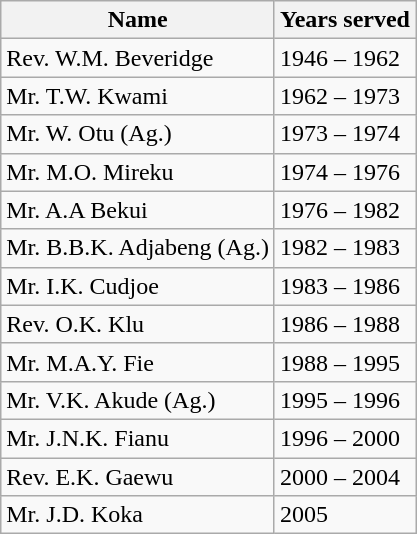<table class="wikitable">
<tr>
<th>Name</th>
<th>Years served</th>
</tr>
<tr>
<td>Rev. W.M. Beveridge</td>
<td>1946 – 1962</td>
</tr>
<tr>
<td>Mr. T.W. Kwami</td>
<td>1962 – 1973</td>
</tr>
<tr>
<td>Mr. W. Otu (Ag.)</td>
<td>1973 – 1974</td>
</tr>
<tr>
<td>Mr. M.O. Mireku</td>
<td>1974 – 1976</td>
</tr>
<tr>
<td>Mr. A.A Bekui</td>
<td>1976 – 1982</td>
</tr>
<tr>
<td>Mr. B.B.K. Adjabeng (Ag.)</td>
<td>1982 – 1983</td>
</tr>
<tr>
<td>Mr. I.K. Cudjoe</td>
<td>1983 – 1986</td>
</tr>
<tr>
<td>Rev. O.K. Klu</td>
<td>1986 – 1988</td>
</tr>
<tr>
<td>Mr. M.A.Y. Fie</td>
<td>1988 – 1995</td>
</tr>
<tr>
<td>Mr. V.K. Akude (Ag.)</td>
<td>1995 – 1996</td>
</tr>
<tr>
<td>Mr. J.N.K. Fianu</td>
<td>1996 – 2000</td>
</tr>
<tr>
<td>Rev. E.K. Gaewu</td>
<td>2000 – 2004</td>
</tr>
<tr>
<td>Mr. J.D. Koka</td>
<td>2005</td>
</tr>
</table>
